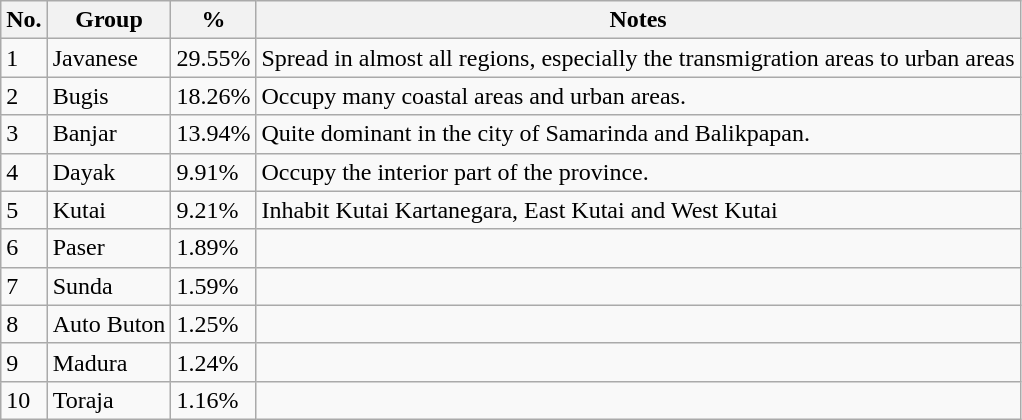<table class=wikitable>
<tr>
<th>No.</th>
<th>Group</th>
<th>%</th>
<th>Notes</th>
</tr>
<tr>
<td>1</td>
<td>Javanese</td>
<td>29.55%</td>
<td>Spread in almost all regions, especially the transmigration areas to urban areas</td>
</tr>
<tr>
<td>2</td>
<td>Bugis</td>
<td>18.26%</td>
<td>Occupy many coastal areas and urban areas.</td>
</tr>
<tr>
<td>3</td>
<td>Banjar</td>
<td>13.94%</td>
<td>Quite dominant in the city of Samarinda and Balikpapan.</td>
</tr>
<tr>
<td>4</td>
<td>Dayak</td>
<td>9.91%</td>
<td>Occupy the interior part of the province.</td>
</tr>
<tr>
<td>5</td>
<td>Kutai</td>
<td>9.21%</td>
<td>Inhabit Kutai Kartanegara, East Kutai and West Kutai</td>
</tr>
<tr>
<td>6</td>
<td>Paser</td>
<td>1.89%</td>
<td></td>
</tr>
<tr>
<td>7</td>
<td>Sunda</td>
<td>1.59%</td>
<td></td>
</tr>
<tr>
<td>8</td>
<td>Auto Buton</td>
<td>1.25%</td>
<td></td>
</tr>
<tr>
<td>9</td>
<td>Madura</td>
<td>1.24%</td>
<td></td>
</tr>
<tr>
<td>10</td>
<td>Toraja</td>
<td>1.16%</td>
<td></td>
</tr>
</table>
